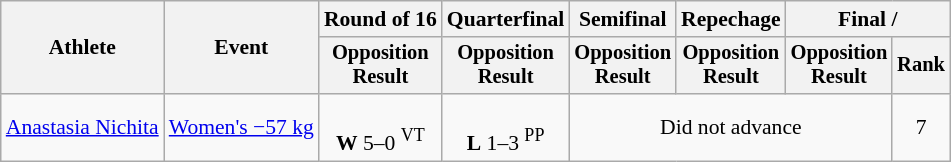<table class="wikitable" style="font-size:90%">
<tr>
<th rowspan=2>Athlete</th>
<th rowspan=2>Event</th>
<th>Round of 16</th>
<th>Quarterfinal</th>
<th>Semifinal</th>
<th>Repechage</th>
<th colspan=2>Final / </th>
</tr>
<tr style="font-size: 95%">
<th>Opposition<br>Result</th>
<th>Opposition<br>Result</th>
<th>Opposition<br>Result</th>
<th>Opposition<br>Result</th>
<th>Opposition<br>Result</th>
<th>Rank</th>
</tr>
<tr align=center>
<td align=left><a href='#'>Anastasia Nichita</a></td>
<td align=left><a href='#'>Women's −57 kg</a></td>
<td> <br> <strong>W</strong> 5–0 <sup>VT</sup></td>
<td> <br> <strong>L</strong> 1–3 <sup>PP</sup></td>
<td colspan=3>Did not advance</td>
<td>7</td>
</tr>
</table>
